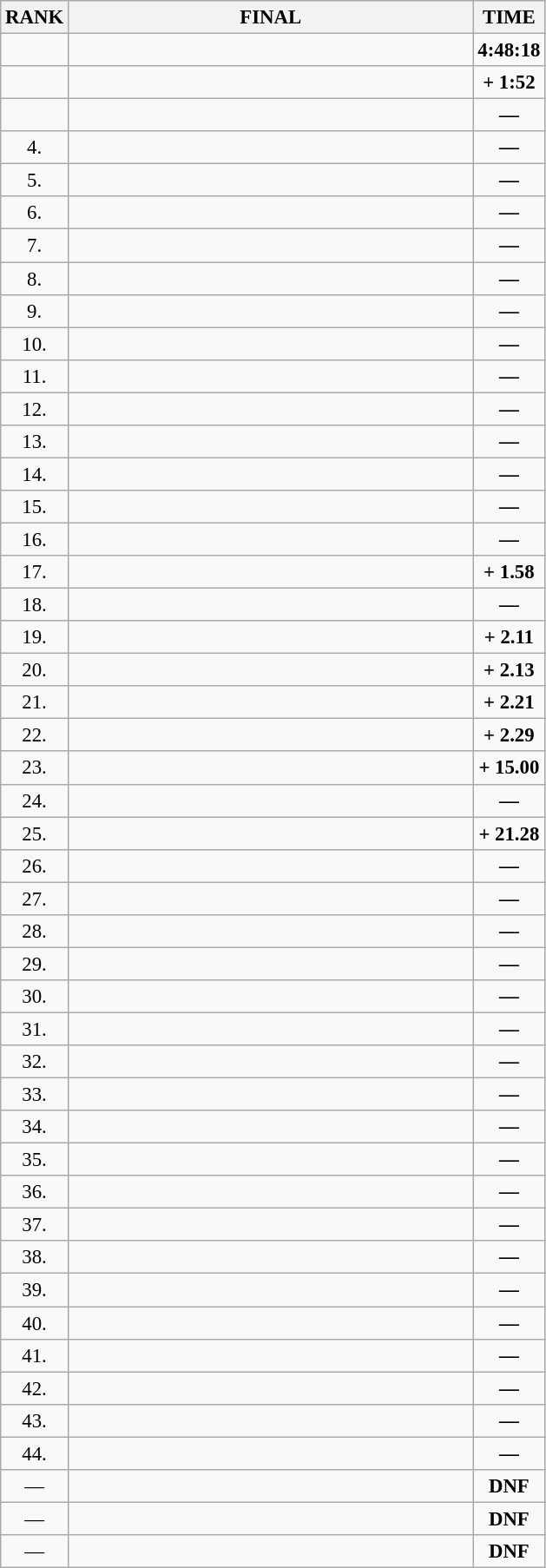<table class="wikitable" style="font-size:95%;">
<tr>
<th>RANK</th>
<th align="left" style="width: 20em">FINAL</th>
<th>TIME</th>
</tr>
<tr>
<td align="center"></td>
<td></td>
<td align="center"><strong>4:48:18</strong></td>
</tr>
<tr>
<td align="center"></td>
<td></td>
<td align="center"><strong>+ 1:52</strong></td>
</tr>
<tr>
<td align="center"></td>
<td></td>
<td align="center"><strong>—</strong></td>
</tr>
<tr>
<td align="center">4.</td>
<td></td>
<td align="center"><strong>—</strong></td>
</tr>
<tr>
<td align="center">5.</td>
<td></td>
<td align="center"><strong>—</strong></td>
</tr>
<tr>
<td align="center">6.</td>
<td></td>
<td align="center"><strong>—</strong></td>
</tr>
<tr>
<td align="center">7.</td>
<td></td>
<td align="center"><strong>—</strong></td>
</tr>
<tr>
<td align="center">8.</td>
<td></td>
<td align="center"><strong>—</strong></td>
</tr>
<tr>
<td align="center">9.</td>
<td></td>
<td align="center"><strong>—</strong></td>
</tr>
<tr>
<td align="center">10.</td>
<td></td>
<td align="center"><strong>—</strong></td>
</tr>
<tr>
<td align="center">11.</td>
<td></td>
<td align="center"><strong>—</strong></td>
</tr>
<tr>
<td align="center">12.</td>
<td></td>
<td align="center"><strong>—</strong></td>
</tr>
<tr>
<td align="center">13.</td>
<td></td>
<td align="center"><strong>—</strong></td>
</tr>
<tr>
<td align="center">14.</td>
<td></td>
<td align="center"><strong>—</strong></td>
</tr>
<tr>
<td align="center">15.</td>
<td></td>
<td align="center"><strong>—</strong></td>
</tr>
<tr>
<td align="center">16.</td>
<td></td>
<td align="center"><strong>—</strong></td>
</tr>
<tr>
<td align="center">17.</td>
<td></td>
<td align="center"><strong>+ 1.58</strong></td>
</tr>
<tr>
<td align="center">18.</td>
<td></td>
<td align="center"><strong>—</strong></td>
</tr>
<tr>
<td align="center">19.</td>
<td></td>
<td align="center"><strong>+ 2.11</strong></td>
</tr>
<tr>
<td align="center">20.</td>
<td></td>
<td align="center"><strong>+ 2.13</strong></td>
</tr>
<tr>
<td align="center">21.</td>
<td></td>
<td align="center"><strong>+ 2.21</strong></td>
</tr>
<tr>
<td align="center">22.</td>
<td></td>
<td align="center"><strong>+ 2.29</strong></td>
</tr>
<tr>
<td align="center">23.</td>
<td></td>
<td align="center"><strong>+ 15.00</strong></td>
</tr>
<tr>
<td align="center">24.</td>
<td></td>
<td align="center"><strong>—</strong></td>
</tr>
<tr>
<td align="center">25.</td>
<td></td>
<td align="center"><strong>+ 21.28</strong></td>
</tr>
<tr>
<td align="center">26.</td>
<td></td>
<td align="center"><strong>—</strong></td>
</tr>
<tr>
<td align="center">27.</td>
<td></td>
<td align="center"><strong>—</strong></td>
</tr>
<tr>
<td align="center">28.</td>
<td></td>
<td align="center"><strong>— </strong></td>
</tr>
<tr>
<td align="center">29.</td>
<td></td>
<td align="center"><strong>—</strong></td>
</tr>
<tr>
<td align="center">30.</td>
<td></td>
<td align="center"><strong>—</strong></td>
</tr>
<tr>
<td align="center">31.</td>
<td></td>
<td align="center"><strong>—</strong></td>
</tr>
<tr>
<td align="center">32.</td>
<td></td>
<td align="center"><strong>—</strong></td>
</tr>
<tr>
<td align="center">33.</td>
<td></td>
<td align="center"><strong>—</strong></td>
</tr>
<tr>
<td align="center">34.</td>
<td></td>
<td align="center"><strong>—</strong></td>
</tr>
<tr>
<td align="center">35.</td>
<td></td>
<td align="center"><strong>—</strong></td>
</tr>
<tr>
<td align="center">36.</td>
<td></td>
<td align="center"><strong>—</strong></td>
</tr>
<tr>
<td align="center">37.</td>
<td></td>
<td align="center"><strong>—</strong></td>
</tr>
<tr>
<td align="center">38.</td>
<td></td>
<td align="center"><strong>—</strong></td>
</tr>
<tr>
<td align="center">39.</td>
<td></td>
<td align="center"><strong>—</strong></td>
</tr>
<tr>
<td align="center">40.</td>
<td></td>
<td align="center"><strong>—</strong></td>
</tr>
<tr>
<td align="center">41.</td>
<td></td>
<td align="center"><strong>—</strong></td>
</tr>
<tr>
<td align="center">42.</td>
<td></td>
<td align="center"><strong>—</strong></td>
</tr>
<tr>
<td align="center">43.</td>
<td></td>
<td align="center"><strong>—</strong></td>
</tr>
<tr>
<td align="center">44.</td>
<td></td>
<td align="center"><strong>—</strong></td>
</tr>
<tr>
<td align="center">—</td>
<td></td>
<td align="center"><strong>DNF</strong></td>
</tr>
<tr>
<td align="center">—</td>
<td></td>
<td align="center"><strong>DNF</strong></td>
</tr>
<tr>
<td align="center">—</td>
<td></td>
<td align="center"><strong>DNF</strong></td>
</tr>
</table>
